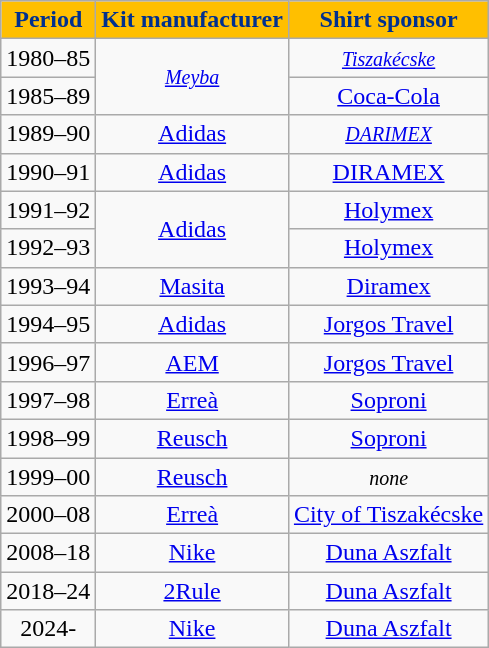<table class="wikitable" style="text-align:center;margin-left:1em">
<tr>
<th style="color:#00308F; background:#FFBF00;">Period</th>
<th style="color:#00308F; background:#FFBF00;">Kit manufacturer</th>
<th style="color:#00308F; background:#FFBF00;">Shirt sponsor</th>
</tr>
<tr>
<td>1980–85</td>
<td rowspan="2"><small><em><a href='#'>Meyba</a></em></small></td>
<td><small><em><a href='#'>Tiszakécske</a></em></small></td>
</tr>
<tr>
<td>1985–89</td>
<td><a href='#'>Coca-Cola</a></td>
</tr>
<tr>
<td>1989–90</td>
<td rowspan="1"><a href='#'>Adidas</a></td>
<td><small><em><a href='#'>DARIMEX</a></em></small></td>
</tr>
<tr>
<td>1990–91</td>
<td><a href='#'>Adidas</a></td>
<td><a href='#'>DIRAMEX</a></td>
</tr>
<tr>
<td>1991–92</td>
<td rowspan="2"><a href='#'>Adidas</a></td>
<td><a href='#'>Holymex</a></td>
</tr>
<tr>
<td>1992–93</td>
<td><a href='#'>Holymex</a></td>
</tr>
<tr>
<td>1993–94</td>
<td><a href='#'>Masita</a></td>
<td><a href='#'>Diramex</a></td>
</tr>
<tr>
<td>1994–95</td>
<td><a href='#'>Adidas</a></td>
<td><a href='#'>Jorgos Travel</a></td>
</tr>
<tr>
<td>1996–97</td>
<td><a href='#'>AEM</a></td>
<td><a href='#'>Jorgos Travel</a></td>
</tr>
<tr>
<td>1997–98</td>
<td><a href='#'>Erreà</a></td>
<td><a href='#'>Soproni</a></td>
</tr>
<tr>
<td>1998–99</td>
<td><a href='#'>Reusch</a></td>
<td><a href='#'>Soproni</a></td>
</tr>
<tr>
<td>1999–00</td>
<td><a href='#'>Reusch</a></td>
<td><small><em>none</em></small></td>
</tr>
<tr>
<td>2000–08</td>
<td><a href='#'>Erreà</a></td>
<td><a href='#'>City of Tiszakécske</a></td>
</tr>
<tr>
<td>2008–18</td>
<td><a href='#'>Nike</a></td>
<td><a href='#'>Duna Aszfalt</a></td>
</tr>
<tr>
<td>2018–24</td>
<td><a href='#'>2Rule</a></td>
<td><a href='#'>Duna Aszfalt</a></td>
</tr>
<tr>
<td>2024-</td>
<td><a href='#'>Nike</a></td>
<td><a href='#'>Duna Aszfalt</a></td>
</tr>
</table>
